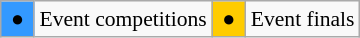<table class="wikitable" style="margin:0.5em auto; font-size:90%;position:relative;">
<tr>
<td bgcolor=#3399ff align=center> ● </td>
<td>Event competitions</td>
<td bgcolor=#ffcc00 align=center> ● </td>
<td>Event finals</td>
</tr>
</table>
